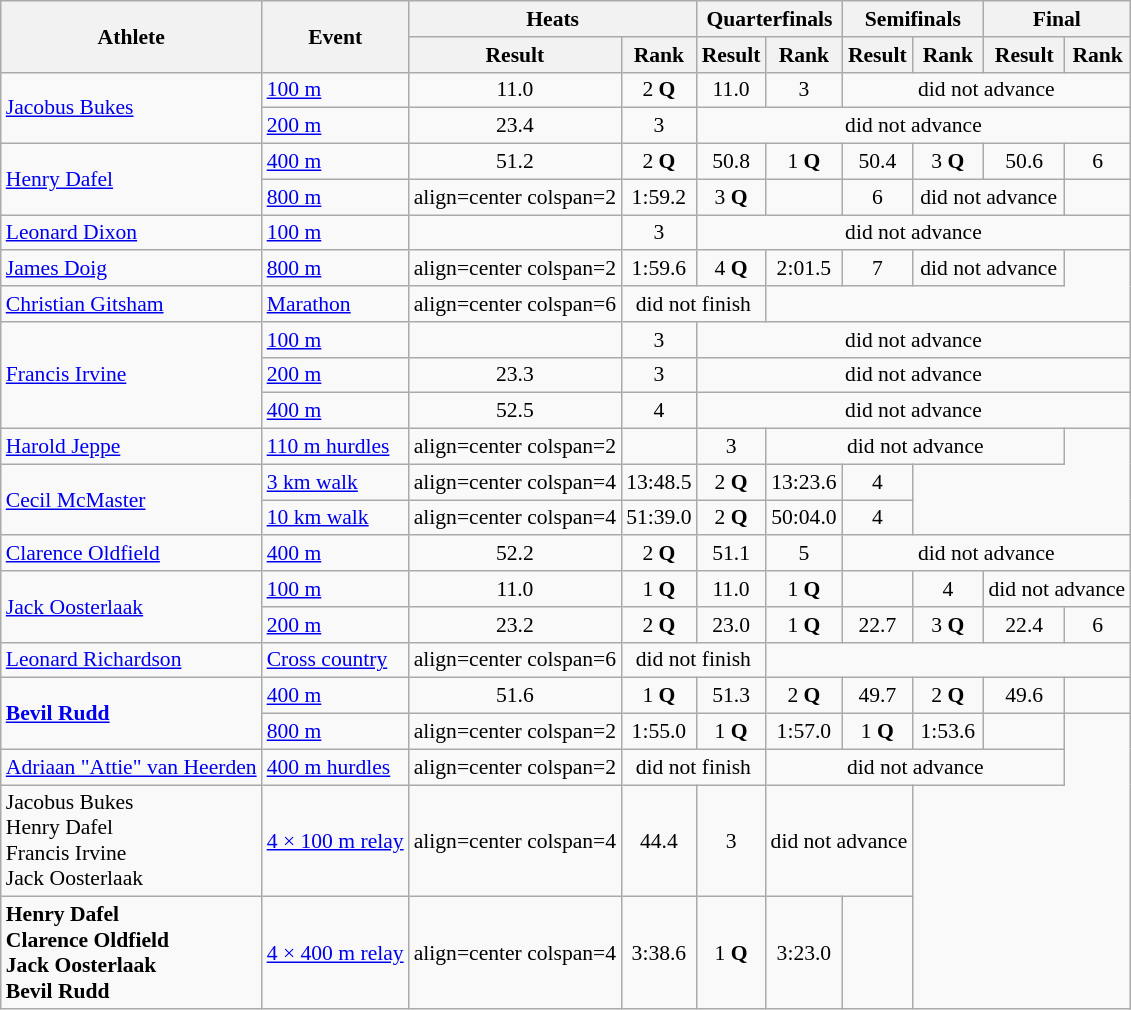<table class=wikitable style="font-size:90%">
<tr>
<th rowspan=2>Athlete</th>
<th rowspan=2>Event</th>
<th colspan=2>Heats</th>
<th colspan=2>Quarterfinals</th>
<th colspan=2>Semifinals</th>
<th colspan=2>Final</th>
</tr>
<tr>
<th>Result</th>
<th>Rank</th>
<th>Result</th>
<th>Rank</th>
<th>Result</th>
<th>Rank</th>
<th>Result</th>
<th>Rank</th>
</tr>
<tr>
<td rowspan=2><a href='#'>Jacobus Bukes</a></td>
<td><a href='#'>100 m</a></td>
<td align=center>11.0</td>
<td align=center>2 <strong>Q</strong></td>
<td align=center>11.0</td>
<td align=center>3</td>
<td align=center colspan=4>did not advance</td>
</tr>
<tr>
<td><a href='#'>200 m</a></td>
<td align=center>23.4</td>
<td align=center>3</td>
<td align=center colspan=6>did not advance</td>
</tr>
<tr>
<td rowspan=2><a href='#'>Henry Dafel</a></td>
<td><a href='#'>400 m</a></td>
<td align=center>51.2</td>
<td align=center>2 <strong>Q</strong></td>
<td align=center>50.8</td>
<td align=center>1 <strong>Q</strong></td>
<td align=center>50.4</td>
<td align=center>3 <strong>Q</strong></td>
<td align=center>50.6</td>
<td align=center>6</td>
</tr>
<tr>
<td><a href='#'>800 m</a></td>
<td>align=center colspan=2 </td>
<td align=center>1:59.2</td>
<td align=center>3 <strong>Q</strong></td>
<td align=center></td>
<td align=center>6</td>
<td align=center colspan=2>did not advance</td>
</tr>
<tr>
<td><a href='#'>Leonard Dixon</a></td>
<td><a href='#'>100 m</a></td>
<td align=center></td>
<td align=center>3</td>
<td align=center colspan=6>did not advance</td>
</tr>
<tr>
<td><a href='#'>James Doig</a></td>
<td><a href='#'>800 m</a></td>
<td>align=center colspan=2 </td>
<td align=center>1:59.6</td>
<td align=center>4 <strong>Q</strong></td>
<td align=center>2:01.5</td>
<td align=center>7</td>
<td align=center colspan=2>did not advance</td>
</tr>
<tr>
<td><a href='#'>Christian Gitsham</a></td>
<td><a href='#'>Marathon</a></td>
<td>align=center colspan=6 </td>
<td align=center colspan=2>did not finish</td>
</tr>
<tr>
<td rowspan=3><a href='#'>Francis Irvine</a></td>
<td><a href='#'>100 m</a></td>
<td align=center></td>
<td align=center>3</td>
<td align=center colspan=6>did not advance</td>
</tr>
<tr>
<td><a href='#'>200 m</a></td>
<td align=center>23.3</td>
<td align=center>3</td>
<td align=center colspan=6>did not advance</td>
</tr>
<tr>
<td><a href='#'>400 m</a></td>
<td align=center>52.5</td>
<td align=center>4</td>
<td align=center colspan=6>did not advance</td>
</tr>
<tr>
<td><a href='#'>Harold Jeppe</a></td>
<td><a href='#'>110 m hurdles</a></td>
<td>align=center colspan=2 </td>
<td align=center></td>
<td align=center>3</td>
<td align=center colspan=4>did not advance</td>
</tr>
<tr>
<td rowspan=2><a href='#'>Cecil McMaster</a></td>
<td><a href='#'>3 km walk</a></td>
<td>align=center colspan=4 </td>
<td align=center>13:48.5</td>
<td align=center>2 <strong>Q</strong></td>
<td align=center>13:23.6</td>
<td align=center>4</td>
</tr>
<tr>
<td><a href='#'>10 km walk</a></td>
<td>align=center colspan=4 </td>
<td align=center>51:39.0</td>
<td align=center>2 <strong>Q</strong></td>
<td align=center>50:04.0</td>
<td align=center>4</td>
</tr>
<tr>
<td><a href='#'>Clarence Oldfield</a></td>
<td><a href='#'>400 m</a></td>
<td align=center>52.2</td>
<td align=center>2 <strong>Q</strong></td>
<td align=center>51.1</td>
<td align=center>5</td>
<td align=center colspan=4>did not advance</td>
</tr>
<tr>
<td rowspan=2><a href='#'>Jack Oosterlaak</a></td>
<td><a href='#'>100 m</a></td>
<td align=center>11.0</td>
<td align=center>1 <strong>Q</strong></td>
<td align=center>11.0</td>
<td align=center>1 <strong>Q</strong></td>
<td align=center></td>
<td align=center>4</td>
<td align=center colspan=2>did not advance</td>
</tr>
<tr>
<td><a href='#'>200 m</a></td>
<td align=center>23.2</td>
<td align=center>2 <strong>Q</strong></td>
<td align=center>23.0</td>
<td align=center>1 <strong>Q</strong></td>
<td align=center>22.7</td>
<td align=center>3 <strong>Q</strong></td>
<td align=center>22.4</td>
<td align=center>6</td>
</tr>
<tr>
<td><a href='#'>Leonard Richardson</a></td>
<td><a href='#'>Cross country</a></td>
<td>align=center colspan=6 </td>
<td align=center colspan=2>did not finish</td>
</tr>
<tr>
<td rowspan=2><strong><a href='#'>Bevil Rudd</a></strong></td>
<td><a href='#'>400 m</a></td>
<td align=center>51.6</td>
<td align=center>1 <strong>Q</strong></td>
<td align=center>51.3</td>
<td align=center>2 <strong>Q</strong></td>
<td align=center>49.7</td>
<td align=center>2 <strong>Q</strong></td>
<td align=center>49.6</td>
<td align=center></td>
</tr>
<tr>
<td><a href='#'>800 m</a></td>
<td>align=center colspan=2 </td>
<td align=center>1:55.0</td>
<td align=center>1 <strong>Q</strong></td>
<td align=center>1:57.0</td>
<td align=center>1 <strong>Q</strong></td>
<td align=center>1:53.6</td>
<td align=center></td>
</tr>
<tr>
<td><a href='#'>Adriaan "Attie" van Heerden</a></td>
<td><a href='#'>400 m hurdles</a></td>
<td>align=center colspan=2 </td>
<td align=center colspan=2>did not finish</td>
<td align=center colspan=4>did not advance</td>
</tr>
<tr>
<td>Jacobus Bukes <br> Henry Dafel <br> Francis Irvine <br> Jack Oosterlaak</td>
<td><a href='#'>4 × 100 m relay</a></td>
<td>align=center colspan=4 </td>
<td align=center>44.4</td>
<td align=center>3</td>
<td align=center colspan=2>did not advance</td>
</tr>
<tr>
<td><strong>Henry Dafel <br> Clarence Oldfield <br> Jack Oosterlaak <br> Bevil Rudd</strong></td>
<td><a href='#'>4 × 400 m relay</a></td>
<td>align=center colspan=4 </td>
<td align=center>3:38.6</td>
<td align=center>1 <strong>Q</strong></td>
<td align=center>3:23.0</td>
<td align=center></td>
</tr>
</table>
